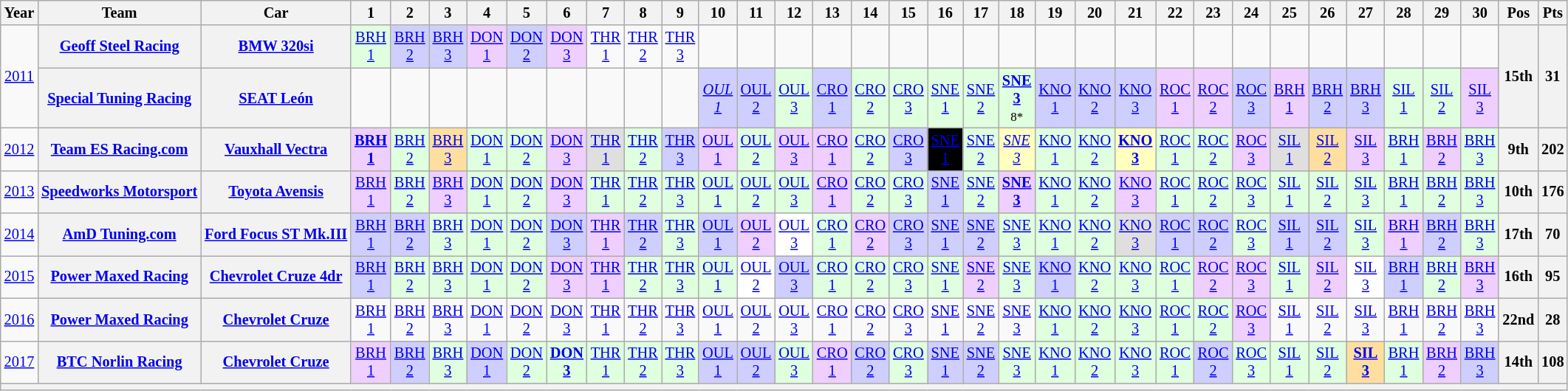<table class="wikitable" style="text-align:center; font-size:85%">
<tr>
<th>Year</th>
<th>Team</th>
<th>Car</th>
<th>1</th>
<th>2</th>
<th>3</th>
<th>4</th>
<th>5</th>
<th>6</th>
<th>7</th>
<th>8</th>
<th>9</th>
<th>10</th>
<th>11</th>
<th>12</th>
<th>13</th>
<th>14</th>
<th>15</th>
<th>16</th>
<th>17</th>
<th>18</th>
<th>19</th>
<th>20</th>
<th>21</th>
<th>22</th>
<th>23</th>
<th>24</th>
<th>25</th>
<th>26</th>
<th>27</th>
<th>28</th>
<th>29</th>
<th>30</th>
<th>Pos</th>
<th>Pts</th>
</tr>
<tr>
<td rowspan=2><a href='#'>2011</a></td>
<th nowrap><a href='#'>Geoff Steel Racing</a></th>
<th nowrap><a href='#'>BMW 320si</a></th>
<td style="background:#DFFFDF;"><a href='#'>BRH<br>1</a><br></td>
<td style="background:#CFCFFF;"><a href='#'>BRH<br>2</a><br></td>
<td style="background:#CFCFFF;"><a href='#'>BRH<br>3</a><br></td>
<td style="background:#EFCFFF;"><a href='#'>DON<br>1</a><br></td>
<td style="background:#CFCFFF;"><a href='#'>DON<br>2</a><br></td>
<td style="background:#EFCFFF;"><a href='#'>DON<br>3</a><br></td>
<td><a href='#'>THR<br>1</a></td>
<td><a href='#'>THR<br>2</a></td>
<td><a href='#'>THR<br>3</a></td>
<td></td>
<td></td>
<td></td>
<td></td>
<td></td>
<td></td>
<td></td>
<td></td>
<td></td>
<td></td>
<td></td>
<td></td>
<td></td>
<td></td>
<td></td>
<td></td>
<td></td>
<td></td>
<td></td>
<td></td>
<td></td>
<th rowspan=2>15th</th>
<th rowspan=2>31</th>
</tr>
<tr>
<th nowrap><a href='#'>Special Tuning Racing</a></th>
<th nowrap><a href='#'>SEAT León</a></th>
<td></td>
<td></td>
<td></td>
<td></td>
<td></td>
<td></td>
<td></td>
<td></td>
<td></td>
<td style="background:#CFCFFF;"><em><a href='#'>OUL<br>1</a></em><br></td>
<td style="background:#CFCFFF;"><a href='#'>OUL<br>2</a><br></td>
<td style="background:#DFFFDF;"><a href='#'>OUL<br>3</a><br></td>
<td style="background:#CFCFFF;"><a href='#'>CRO<br>1</a><br></td>
<td style="background:#DFFFDF;"><a href='#'>CRO<br>2</a><br></td>
<td style="background:#DFFFDF;"><a href='#'>CRO<br>3</a><br></td>
<td style="background:#DFFFDF;"><a href='#'>SNE<br>1</a><br></td>
<td style="background:#DFFFDF;"><a href='#'>SNE<br>2</a><br></td>
<td style="background:#DFFFDF;"><strong><a href='#'>SNE<br>3</a></strong><br><small>8*</small></td>
<td style="background:#CFCFFF;"><a href='#'>KNO<br>1</a><br></td>
<td style="background:#CFCFFF;"><a href='#'>KNO<br>2</a><br></td>
<td style="background:#CFCFFF;"><a href='#'>KNO<br>3</a><br></td>
<td style="background:#EFCFFF;"><a href='#'>ROC<br>1</a><br></td>
<td style="background:#EFCFFF;"><a href='#'>ROC<br>2</a><br></td>
<td style="background:#CFCFFF;"><a href='#'>ROC<br>3</a><br></td>
<td style="background:#EFCFFF;"><a href='#'>BRH<br>1</a><br></td>
<td style="background:#CFCFFF;"><a href='#'>BRH<br>2</a><br></td>
<td style="background:#CFCFFF;"><a href='#'>BRH<br>3</a><br></td>
<td style="background:#DFFFDF;"><a href='#'>SIL<br>1</a><br></td>
<td style="background:#DFFFDF;"><a href='#'>SIL<br>2</a><br></td>
<td style="background:#EFCFFF;"><a href='#'>SIL<br>3</a><br></td>
</tr>
<tr>
<td><a href='#'>2012</a></td>
<th nowrap><a href='#'>Team ES Racing.com</a></th>
<th nowrap><a href='#'>Vauxhall Vectra</a></th>
<td style="background:#EFCFFF;"><strong><a href='#'>BRH<br>1</a></strong><br></td>
<td style="background:#DFFFDF;"><a href='#'>BRH<br>2</a><br></td>
<td style="background:#FFDF9F;"><a href='#'>BRH<br>3</a><br></td>
<td style="background:#DFFFDF;"><a href='#'>DON<br>1</a><br></td>
<td style="background:#DFFFDF;"><a href='#'>DON<br>2</a><br></td>
<td style="background:#EFCFFF;"><a href='#'>DON<br>3</a><br></td>
<td style="background:#dfdfdf;"><a href='#'>THR<br>1</a><br></td>
<td style="background:#DFFFDF;"><a href='#'>THR<br>2</a><br></td>
<td style="background:#CFCFFF;"><a href='#'>THR<br>3</a><br></td>
<td style="background:#EFCFFF;"><a href='#'>OUL<br>1</a><br></td>
<td style="background:#DFFFDF;"><a href='#'>OUL<br>2</a><br></td>
<td style="background:#EFCFFF;"><a href='#'>OUL<br>3</a><br></td>
<td style="background:#EFCFFF;"><a href='#'>CRO<br>1</a><br></td>
<td style="background:#DFFFDF;"><a href='#'>CRO<br>2</a><br></td>
<td style="background:#CFCFFF;"><a href='#'>CRO<br>3</a><br></td>
<td style="background:#000000; color:white"><a href='#'><span>SNE<br>1</span></a><br></td>
<td style="background:#DFFFDF;"><a href='#'>SNE<br>2</a><br></td>
<td style="background:#FFFFBF;"><em><a href='#'>SNE<br>3</a></em><br></td>
<td style="background:#DFFFDF;"><a href='#'>KNO<br>1</a><br></td>
<td style="background:#DFFFDF;"><a href='#'>KNO<br>2</a><br></td>
<td style="background:#FFFFBF;"><strong><a href='#'>KNO<br>3</a></strong><br></td>
<td style="background:#DFFFDF;"><a href='#'>ROC<br>1</a><br></td>
<td style="background:#DFFFDF;"><a href='#'>ROC<br>2</a><br></td>
<td style="background:#EFCFFF;"><a href='#'>ROC<br>3</a><br></td>
<td style="background:#DFDFDF;"><a href='#'>SIL<br>1</a><br></td>
<td style="background:#FFDF9F;"><a href='#'>SIL<br>2</a><br></td>
<td style="background:#EFCFFF;"><a href='#'>SIL<br>3</a><br></td>
<td style="background:#DFFFDF;"><a href='#'>BRH<br>1</a><br></td>
<td style="background:#EFCFFF;"><a href='#'>BRH<br>2</a><br></td>
<td style="background:#DFFFDF;"><a href='#'>BRH<br>3</a><br></td>
<th>9th</th>
<th>202</th>
</tr>
<tr>
<td><a href='#'>2013</a></td>
<th nowrap><a href='#'>Speedworks Motorsport</a></th>
<th nowrap><a href='#'>Toyota Avensis</a></th>
<td style="background:#EFCFFF;"><a href='#'>BRH<br>1</a><br></td>
<td style="background:#DFFFDF;"><a href='#'>BRH<br>2</a><br></td>
<td style="background:#EFCFFF;"><a href='#'>BRH<br>3</a><br></td>
<td style="background:#DFFFDF;"><a href='#'>DON<br>1</a><br></td>
<td style="background:#DFFFDF;"><a href='#'>DON<br>2</a><br></td>
<td style="background:#EFCFFF;"><a href='#'>DON<br>3</a><br></td>
<td style="background:#DFFFDF;"><a href='#'>THR<br>1</a><br></td>
<td style="background:#DFFFDF;"><a href='#'>THR<br>2</a><br></td>
<td style="background:#DFFFDF;"><a href='#'>THR<br>3</a><br></td>
<td style="background:#DFFFDF;"><a href='#'>OUL<br>1</a><br></td>
<td style="background:#DFFFDF;"><a href='#'>OUL<br>2</a><br></td>
<td style="background:#DFFFDF;"><a href='#'>OUL<br>3</a><br></td>
<td style="background:#EFCFFF;"><a href='#'>CRO<br>1</a><br></td>
<td style="background:#DFFFDF;"><a href='#'>CRO<br>2</a><br></td>
<td style="background:#DFFFDF;"><a href='#'>CRO<br>3</a><br></td>
<td style="background:#CFCFFF;"><a href='#'>SNE<br>1</a><br></td>
<td style="background:#DFFFDF;"><a href='#'>SNE<br>2</a><br></td>
<td style="background:#EFCFFF;"><strong><a href='#'>SNE<br>3</a></strong><br></td>
<td style="background:#DFFFDF;"><a href='#'>KNO<br>1</a><br></td>
<td style="background:#DFFFDF;"><a href='#'>KNO<br>2</a><br></td>
<td style="background:#EFCFFF;"><a href='#'>KNO<br>3</a><br></td>
<td style="background:#DFFFDF;"><a href='#'>ROC<br>1</a><br></td>
<td style="background:#DFFFDF;"><a href='#'>ROC<br>2</a><br></td>
<td style="background:#DFFFDF;"><a href='#'>ROC<br>3</a><br></td>
<td style="background:#DFFFDF;"><a href='#'>SIL<br>1</a><br></td>
<td style="background:#DFFFDF;"><a href='#'>SIL<br>2</a><br></td>
<td style="background:#DFFFDF;"><a href='#'>SIL<br>3</a><br></td>
<td style="background:#DFFFDF;"><a href='#'>BRH<br>1</a><br></td>
<td style="background:#DFFFDF;"><a href='#'>BRH<br>2</a><br></td>
<td style="background:#DFFFDF;"><a href='#'>BRH<br>3</a><br></td>
<th>10th</th>
<th>176</th>
</tr>
<tr>
<td><a href='#'>2014</a></td>
<th nowrap><a href='#'>AmD Tuning.com</a></th>
<th nowrap><a href='#'>Ford Focus ST Mk.III</a></th>
<td style="background:#CFCFFF;"><a href='#'>BRH<br>1</a><br></td>
<td style="background:#CFCFFF;"><a href='#'>BRH<br>2</a><br></td>
<td style="background:#DFFFDF;"><a href='#'>BRH<br>3</a><br></td>
<td style="background:#DFFFDF;"><a href='#'>DON<br>1</a><br></td>
<td style="background:#DFFFDF;"><a href='#'>DON<br>2</a><br></td>
<td style="background:#CFCFFF;"><a href='#'>DON<br>3</a><br></td>
<td style="background:#EFCFFF;"><a href='#'>THR<br>1</a><br></td>
<td style="background:#CFCFFF;"><a href='#'>THR<br>2</a><br></td>
<td style="background:#DFFFDF;"><a href='#'>THR<br>3</a><br></td>
<td style="background:#CFCFFF;"><a href='#'>OUL<br>1</a><br></td>
<td style="background:#EFCFFF;"><a href='#'>OUL<br>2</a><br></td>
<td style="background:#FFFFFF;"><a href='#'>OUL<br>3</a><br></td>
<td style="background:#DFFFDF;"><a href='#'>CRO<br>1</a><br></td>
<td style="background:#EFCFFF;"><a href='#'>CRO<br>2</a><br></td>
<td style="background:#CFCFFF;"><a href='#'>CRO<br>3</a><br></td>
<td style="background:#CFCFFF;"><a href='#'>SNE<br>1</a><br></td>
<td style="background:#CFCFFF;"><a href='#'>SNE<br>2</a><br></td>
<td style="background:#DFFFDF;"><a href='#'>SNE<br>3</a><br></td>
<td style="background:#DFFFDF;"><a href='#'>KNO<br>1</a><br></td>
<td style="background:#DFFFDF;"><a href='#'>KNO<br>2</a><br></td>
<td style="background:#DFDFDF;"><a href='#'>KNO<br>3</a><br></td>
<td style="background:#CFCFFF;"><a href='#'>ROC<br>1</a><br></td>
<td style="background:#CFCFFF;"><a href='#'>ROC<br>2</a><br></td>
<td style="background:#DFFFDF;"><a href='#'>ROC<br>3</a><br></td>
<td style="background:#CFCFFF;"><a href='#'>SIL<br>1</a><br></td>
<td style="background:#CFCFFF;"><a href='#'>SIL<br>2</a><br></td>
<td style="background:#DFFFDF;"><a href='#'>SIL<br>3</a><br></td>
<td style="background:#EFCFFF;"><a href='#'>BRH<br>1</a><br></td>
<td style="background:#CFCFFF;"><a href='#'>BRH<br>2</a><br></td>
<td style="background:#DFFFDF;"><a href='#'>BRH<br>3</a><br></td>
<th>17th</th>
<th>70</th>
</tr>
<tr>
<td><a href='#'>2015</a></td>
<th nowrap><a href='#'>Power Maxed Racing</a></th>
<th nowrap><a href='#'>Chevrolet Cruze 4dr</a></th>
<td style="background:#CFCFFF;"><a href='#'>BRH<br>1</a><br></td>
<td style="background:#DFFFDF;"><a href='#'>BRH<br>2</a><br></td>
<td style="background:#DFFFDF;"><a href='#'>BRH<br>3</a><br></td>
<td style="background:#DFFFDF;"><a href='#'>DON<br>1</a><br></td>
<td style="background:#DFFFDF;"><a href='#'>DON<br>2</a><br></td>
<td style="background:#EFCFFF;"><a href='#'>DON<br>3</a><br></td>
<td style="background:#EFCFFF;"><a href='#'>THR<br>1</a><br></td>
<td style="background:#DFFFDF;"><a href='#'>THR<br>2</a><br></td>
<td style="background:#DFFFDF;"><a href='#'>THR<br>3</a><br></td>
<td style="background:#DFFFDF;"><a href='#'>OUL<br>1</a><br></td>
<td style="background:#FFFFFF;"><a href='#'>OUL<br>2</a><br></td>
<td style="background:#CFCFFF;"><a href='#'>OUL<br>3</a><br></td>
<td style="background:#DFFFDF;"><a href='#'>CRO<br>1</a><br></td>
<td style="background:#DFFFDF;"><a href='#'>CRO<br>2</a><br></td>
<td style="background:#DFFFDF;"><a href='#'>CRO<br>3</a><br></td>
<td style="background:#DFFFDF;"><a href='#'>SNE<br>1</a><br></td>
<td style="background:#EFCFFF;"><a href='#'>SNE<br>2</a><br></td>
<td style="background:#DFFFDF;"><a href='#'>SNE<br>3</a><br></td>
<td style="background:#CFCFFF;"><a href='#'>KNO<br>1</a><br></td>
<td style="background:#DFFFDF;"><a href='#'>KNO<br>2</a><br></td>
<td style="background:#DFFFDF;"><a href='#'>KNO<br>3</a><br></td>
<td style="background:#DFFFDF;"><a href='#'>ROC<br>1</a><br></td>
<td style="background:#EFCFFF;"><a href='#'>ROC<br>2</a><br></td>
<td style="background:#EFCFFF;"><a href='#'>ROC<br>3</a><br></td>
<td style="background:#DFFFDF;"><a href='#'>SIL<br>1</a><br></td>
<td style="background:#EFCFFF;"><a href='#'>SIL<br>2</a><br></td>
<td style="background:#FFFFFF;"><a href='#'>SIL<br>3</a><br></td>
<td style="background:#CFCFFF;"><a href='#'>BRH<br>1</a><br></td>
<td style="background:#DFFFDF;"><a href='#'>BRH<br>2</a><br></td>
<td style="background:#EFCFFF;"><a href='#'>BRH<br>3</a><br></td>
<th>16th</th>
<th>95</th>
</tr>
<tr>
<td><a href='#'>2016</a></td>
<th nowrap><a href='#'>Power Maxed Racing</a></th>
<th nowrap><a href='#'>Chevrolet Cruze</a></th>
<td><a href='#'>BRH<br>1</a></td>
<td><a href='#'>BRH<br>2</a></td>
<td><a href='#'>BRH<br>3</a></td>
<td><a href='#'>DON<br>1</a></td>
<td><a href='#'>DON<br>2</a></td>
<td><a href='#'>DON<br>3</a></td>
<td><a href='#'>THR<br>1</a></td>
<td><a href='#'>THR<br>2</a></td>
<td><a href='#'>THR<br>3</a></td>
<td><a href='#'>OUL<br>1</a></td>
<td><a href='#'>OUL<br>2</a></td>
<td><a href='#'>OUL<br>3</a></td>
<td><a href='#'>CRO<br>1</a></td>
<td><a href='#'>CRO<br>2</a></td>
<td><a href='#'>CRO<br>3</a></td>
<td><a href='#'>SNE<br>1</a></td>
<td><a href='#'>SNE<br>2</a></td>
<td><a href='#'>SNE<br>3</a></td>
<td style="background:#DFFFDF;"><a href='#'>KNO<br>1</a><br></td>
<td style="background:#DFFFDF;"><a href='#'>KNO<br>2</a><br></td>
<td style="background:#DFFFDF;"><a href='#'>KNO<br>3</a><br></td>
<td style="background:#DFFFDF;"><a href='#'>ROC<br>1</a><br></td>
<td style="background:#DFFFDF;"><a href='#'>ROC<br>2</a><br></td>
<td style="background:#EFCFFF;"><a href='#'>ROC<br>3</a><br></td>
<td><a href='#'>SIL<br>1</a></td>
<td><a href='#'>SIL<br>2</a></td>
<td><a href='#'>SIL<br>3</a></td>
<td><a href='#'>BRH<br>1</a></td>
<td><a href='#'>BRH<br>2</a></td>
<td><a href='#'>BRH<br>3</a></td>
<th>22nd</th>
<th>28</th>
</tr>
<tr>
<td><a href='#'>2017</a></td>
<th nowrap><a href='#'>BTC Norlin Racing</a></th>
<th nowrap><a href='#'>Chevrolet Cruze</a></th>
<td style="background:#EFCFFF;"><a href='#'>BRH<br>1</a><br></td>
<td style="background:#CFCFFF;"><a href='#'>BRH<br>2</a><br></td>
<td style="background:#DFFFDF;"><a href='#'>BRH<br>3</a><br></td>
<td style="background:#CFCFFF;"><a href='#'>DON<br>1</a><br></td>
<td style="background:#DFFFDF;"><a href='#'>DON<br>2</a><br></td>
<td style="background:#DFFFDF;"><strong><a href='#'>DON<br>3</a></strong><br></td>
<td style="background:#DFFFDF;"><a href='#'>THR<br>1</a><br></td>
<td style="background:#DFFFDF;"><a href='#'>THR<br>2</a><br></td>
<td style="background:#DFFFDF;"><a href='#'>THR<br>3</a><br></td>
<td style="background:#CFCFFF;"><a href='#'>OUL<br>1</a><br></td>
<td style="background:#CFCFFF;"><a href='#'>OUL<br>2</a><br></td>
<td style="background:#DFFFDF;"><a href='#'>OUL<br>3</a><br></td>
<td style="background:#EFCFFF;"><a href='#'>CRO<br>1</a><br></td>
<td style="background:#CFCFFF;"><a href='#'>CRO<br>2</a><br></td>
<td style="background:#DFFFDF;"><a href='#'>CRO<br>3</a><br></td>
<td style="background:#CFCFFF;"><a href='#'>SNE<br>1</a><br></td>
<td style="background:#CFCFFF;"><a href='#'>SNE<br>2</a><br></td>
<td style="background:#DFFFDF;"><a href='#'>SNE<br>3</a><br></td>
<td style="background:#DFFFDF;"><a href='#'>KNO<br>1</a><br></td>
<td style="background:#DFFFDF;"><a href='#'>KNO<br>2</a><br></td>
<td style="background:#DFFFDF;"><a href='#'>KNO<br>3</a><br></td>
<td style="background:#DFFFDF;"><a href='#'>ROC<br>1</a><br></td>
<td style="background:#CFCFFF;"><a href='#'>ROC<br>2</a><br></td>
<td style="background:#DFFFDF;"><a href='#'>ROC<br>3</a><br></td>
<td style="background:#DFFFDF;"><a href='#'>SIL<br>1</a><br></td>
<td style="background:#DFFFDF;"><a href='#'>SIL<br>2</a><br></td>
<td style="background:#FFDF9F;"><strong><a href='#'>SIL<br>3</a></strong><br></td>
<td style="background:#DFFFDF;"><a href='#'>BRH<br>1</a><br></td>
<td style="background:#EFCFFF;"><a href='#'>BRH<br>2</a><br></td>
<td style="background:#CFCFFF;"><a href='#'>BRH<br>3</a><br></td>
<th>14th</th>
<th>108</th>
</tr>
<tr>
<th colspan="35"></th>
</tr>
</table>
